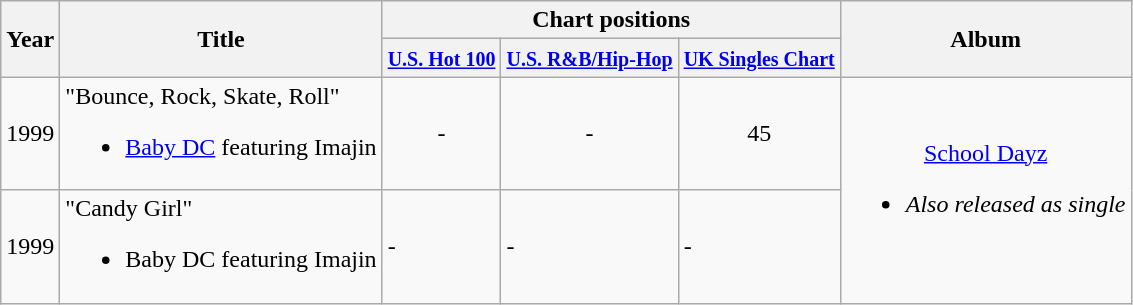<table class="wikitable">
<tr>
<th align="center" rowspan="2">Year</th>
<th align="center" rowspan="2">Title</th>
<th align="center" colspan="3">Chart positions</th>
<th align="center" rowspan="2">Album</th>
</tr>
<tr>
<th><small><a href='#'>U.S. Hot 100</a></small></th>
<th><small><a href='#'>U.S. R&B/Hip-Hop</a></small></th>
<th><small><a href='#'>UK Singles Chart</a></small></th>
</tr>
<tr>
<td>1999</td>
<td>"Bounce, Rock, Skate, Roll"<br><ul><li><a href='#'>Baby DC</a> featuring Imajin</li></ul></td>
<td align="center">-</td>
<td align="center">-</td>
<td align="center">45</td>
<td rowspan="2" align="center"><a href='#'>School Dayz</a><br><ul><li><em>Also released as single</em></li></ul></td>
</tr>
<tr>
<td>1999</td>
<td>"Candy Girl"<br><ul><li>Baby DC featuring Imajin</li></ul></td>
<td>-</td>
<td>-</td>
<td>-</td>
</tr>
</table>
